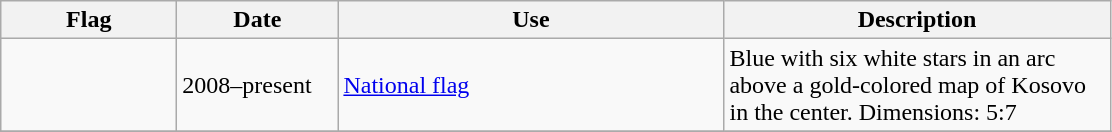<table class="wikitable">
<tr>
<th width="110">Flag</th>
<th width="100">Date</th>
<th width="250">Use</th>
<th width="250">Description</th>
</tr>
<tr>
<td></td>
<td>2008–present</td>
<td><a href='#'>National flag</a></td>
<td>Blue with six white stars in an arc above a gold-colored map of Kosovo in the center. Dimensions: 5:7</td>
</tr>
<tr>
</tr>
</table>
